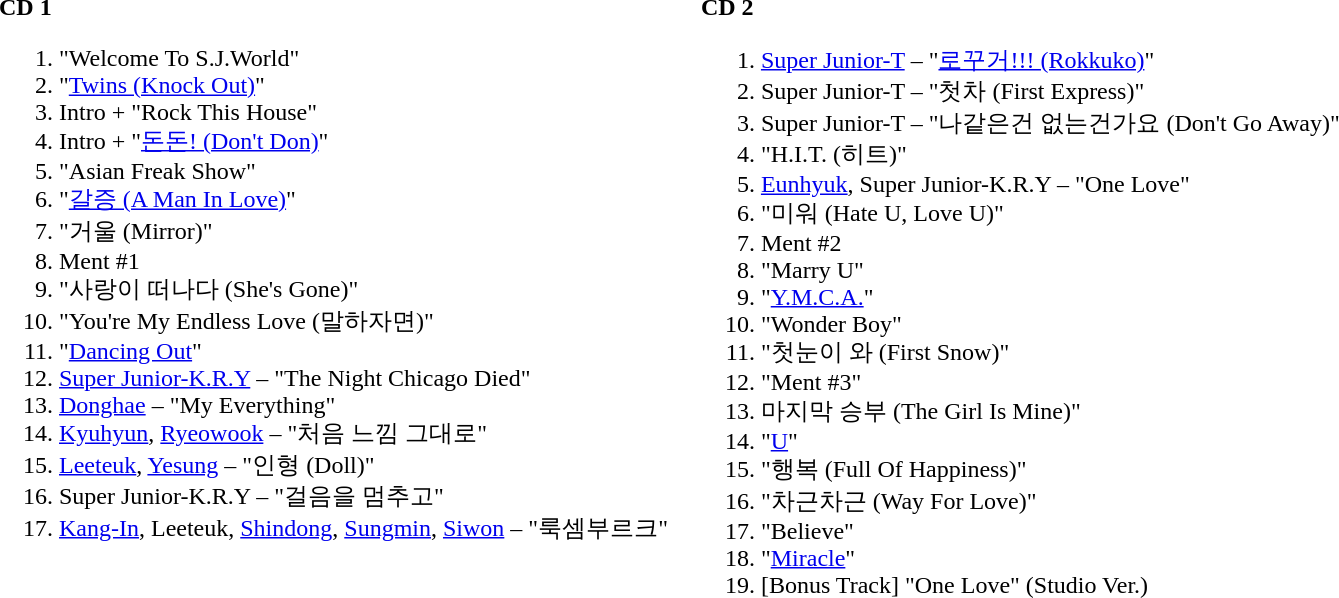<table cellpadding="10">
<tr>
<td width="50%"  valign="top"><br><strong>CD 1</strong><ol><li>"Welcome To S.J.World"</li><li>"<a href='#'>Twins (Knock Out)</a>"</li><li>Intro + "Rock This House"</li><li>Intro + "<a href='#'>돈돈! (Don't Don)</a>"</li><li>"Asian Freak Show"</li><li>"<a href='#'>갈증 (A Man In Love)</a>"</li><li>"거울 (Mirror)"</li><li>Ment #1</li><li>"사랑이 떠나다 (She's Gone)"</li><li>"You're My Endless Love (말하자면)"</li><li>"<a href='#'>Dancing Out</a>"</li><li><a href='#'>Super Junior-K.R.Y</a> – "The Night Chicago Died"</li><li><a href='#'>Donghae</a> – "My Everything"</li><li><a href='#'>Kyuhyun</a>, <a href='#'>Ryeowook</a> – "처음 느낌 그대로"</li><li><a href='#'>Leeteuk</a>, <a href='#'>Yesung</a> – "인형 (Doll)"</li><li>Super Junior-K.R.Y – "걸음을 멈추고"</li><li><a href='#'>Kang-In</a>, Leeteuk, <a href='#'>Shindong</a>, <a href='#'>Sungmin</a>, <a href='#'>Siwon</a> – "룩셈부르크"</li></ol></td>
<td width="50%"  valign="top"><br><strong>CD 2</strong><ol><li><a href='#'>Super Junior-T</a> – "<a href='#'>로꾸거!!! (Rokkuko)</a>"</li><li>Super Junior-T – "첫차 (First Express)"</li><li>Super Junior-T – "나같은건 없는건가요 (Don't Go Away)"</li><li>"H.I.T. (히트)"</li><li><a href='#'>Eunhyuk</a>, Super Junior-K.R.Y – "One Love"</li><li>"미워 (Hate U, Love U)"</li><li>Ment #2</li><li>"Marry U"</li><li>"<a href='#'>Y.M.C.A.</a>"</li><li>"Wonder Boy"</li><li>"첫눈이 와 (First Snow)"</li><li>"Ment #3"</li><li>마지막 승부 (The Girl Is Mine)"</li><li>"<a href='#'>U</a>"</li><li>"행복 (Full Of Happiness)"</li><li>"차근차근 (Way For Love)"</li><li>"Believe"</li><li>"<a href='#'>Miracle</a>"</li><li>[Bonus Track] "One Love" (Studio Ver.)</li></ol></td>
</tr>
</table>
